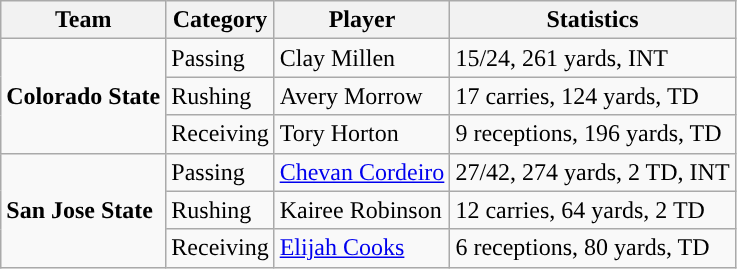<table class="wikitable" style="float: left;">
<tr>
<th>Team</th>
<th>Category</th>
<th>Player</th>
<th>Statistics</th>
</tr>
<tr>
<td rowspan=3><strong>Colorado State</strong></td>
<td>Passing</td>
<td>Clay Millen</td>
<td>15/24, 261 yards, INT</td>
</tr>
<tr>
<td>Rushing</td>
<td>Avery Morrow</td>
<td>17 carries, 124 yards, TD</td>
</tr>
<tr>
<td>Receiving</td>
<td>Tory Horton</td>
<td>9 receptions, 196 yards, TD</td>
</tr>
<tr>
<td rowspan=3><strong>San Jose State</strong></td>
<td>Passing</td>
<td><a href='#'>Chevan Cordeiro</a></td>
<td>27/42, 274 yards, 2 TD, INT</td>
</tr>
<tr>
<td>Rushing</td>
<td>Kairee Robinson</td>
<td>12 carries, 64 yards, 2 TD</td>
</tr>
<tr>
<td>Receiving</td>
<td><a href='#'>Elijah Cooks</a></td>
<td>6 receptions, 80 yards, TD</td>
</tr>
</table>
